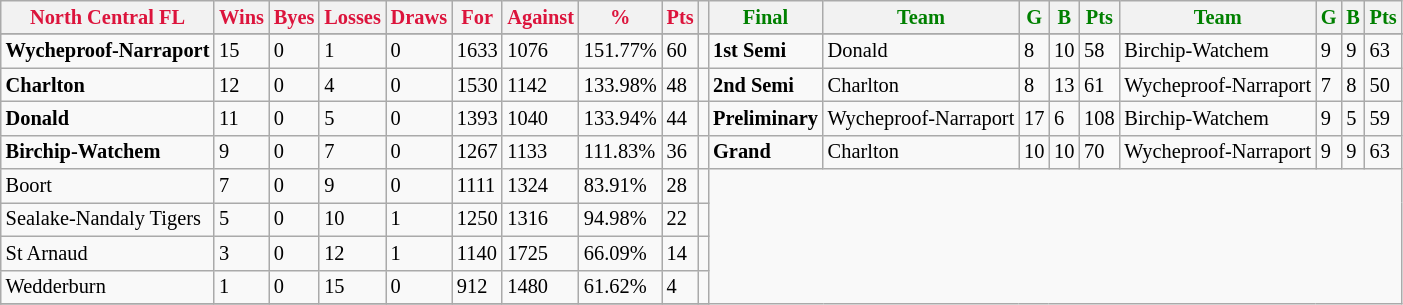<table style="font-size: 85%; text-align: left;" class="wikitable">
<tr>
<th style="color:crimson">North Central  FL</th>
<th style="color:crimson">Wins</th>
<th style="color:crimson">Byes</th>
<th style="color:crimson">Losses</th>
<th style="color:crimson">Draws</th>
<th style="color:crimson">For</th>
<th style="color:crimson">Against</th>
<th style="color:crimson">%</th>
<th style="color:crimson">Pts</th>
<th></th>
<th style="color:green">Final</th>
<th style="color:green">Team</th>
<th style="color:green">G</th>
<th style="color:green">B</th>
<th style="color:green">Pts</th>
<th style="color:green">Team</th>
<th style="color:green">G</th>
<th style="color:green">B</th>
<th style="color:green">Pts</th>
</tr>
<tr>
</tr>
<tr>
</tr>
<tr>
<td><strong>	Wycheproof-Narraport	</strong></td>
<td>15</td>
<td>0</td>
<td>1</td>
<td>0</td>
<td>1633</td>
<td>1076</td>
<td>151.77%</td>
<td>60</td>
<td></td>
<td><strong>1st Semi</strong></td>
<td>Donald</td>
<td>8</td>
<td>10</td>
<td>58</td>
<td>Birchip-Watchem</td>
<td>9</td>
<td>9</td>
<td>63</td>
</tr>
<tr>
<td><strong>	Charlton	</strong></td>
<td>12</td>
<td>0</td>
<td>4</td>
<td>0</td>
<td>1530</td>
<td>1142</td>
<td>133.98%</td>
<td>48</td>
<td></td>
<td><strong>2nd Semi</strong></td>
<td>Charlton</td>
<td>8</td>
<td>13</td>
<td>61</td>
<td>Wycheproof-Narraport</td>
<td>7</td>
<td>8</td>
<td>50</td>
</tr>
<tr>
<td><strong>	Donald 	</strong></td>
<td>11</td>
<td>0</td>
<td>5</td>
<td>0</td>
<td>1393</td>
<td>1040</td>
<td>133.94%</td>
<td>44</td>
<td></td>
<td><strong>Preliminary</strong></td>
<td>Wycheproof-Narraport</td>
<td>17</td>
<td>6</td>
<td>108</td>
<td>Birchip-Watchem</td>
<td>9</td>
<td>5</td>
<td>59</td>
</tr>
<tr>
<td><strong>	Birchip-Watchem	</strong></td>
<td>9</td>
<td>0</td>
<td>7</td>
<td>0</td>
<td>1267</td>
<td>1133</td>
<td>111.83%</td>
<td>36</td>
<td></td>
<td><strong>Grand</strong></td>
<td>Charlton</td>
<td>10</td>
<td>10</td>
<td>70</td>
<td>Wycheproof-Narraport</td>
<td>9</td>
<td>9</td>
<td>63</td>
</tr>
<tr>
<td>Boort</td>
<td>7</td>
<td>0</td>
<td>9</td>
<td>0</td>
<td>1111</td>
<td>1324</td>
<td>83.91%</td>
<td>28</td>
<td></td>
</tr>
<tr>
<td>Sealake-Nandaly Tigers</td>
<td>5</td>
<td>0</td>
<td>10</td>
<td>1</td>
<td>1250</td>
<td>1316</td>
<td>94.98%</td>
<td>22</td>
<td></td>
</tr>
<tr>
<td>St Arnaud</td>
<td>3</td>
<td>0</td>
<td>12</td>
<td>1</td>
<td>1140</td>
<td>1725</td>
<td>66.09%</td>
<td>14</td>
<td></td>
</tr>
<tr>
<td>Wedderburn</td>
<td>1</td>
<td>0</td>
<td>15</td>
<td>0</td>
<td>912</td>
<td>1480</td>
<td>61.62%</td>
<td>4</td>
<td></td>
</tr>
<tr>
</tr>
</table>
